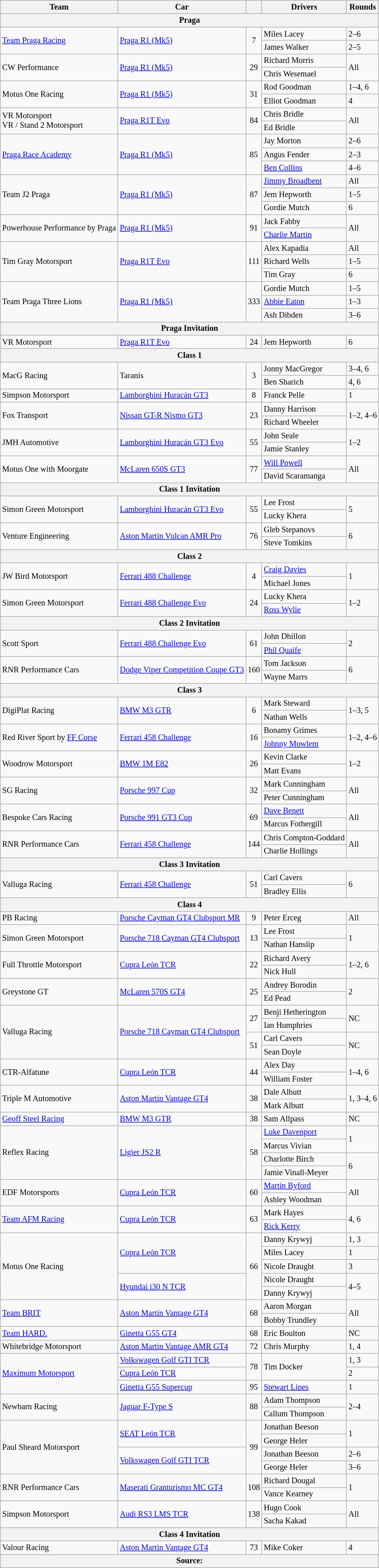<table class="wikitable" style="font-size: 85%">
<tr>
<th>Team</th>
<th>Car</th>
<th></th>
<th>Drivers</th>
<th>Rounds</th>
</tr>
<tr>
<th colspan=5>Praga</th>
</tr>
<tr>
<td rowspan=2><a href='#'>Team Praga Racing</a></td>
<td rowspan=2><a href='#'>Praga R1 (Mk5)</a></td>
<td rowspan=2 align=center>7</td>
<td> Miles Lacey</td>
<td>2–6</td>
</tr>
<tr>
<td> James Walker</td>
<td>2–5</td>
</tr>
<tr>
<td rowspan=2>CW Performance</td>
<td rowspan=2><a href='#'>Praga R1 (Mk5)</a></td>
<td rowspan=2 align=center>29</td>
<td> Richard Morris</td>
<td rowspan=2>All</td>
</tr>
<tr>
<td> Chris Wesemael</td>
</tr>
<tr>
<td rowspan=2>Motus One Racing</td>
<td rowspan=2><a href='#'>Praga R1 (Mk5)</a></td>
<td rowspan=2 align=center>31</td>
<td> Rod Goodman</td>
<td>1–4, 6</td>
</tr>
<tr>
<td> Elliot Goodman</td>
<td>4</td>
</tr>
<tr>
<td rowspan=2>VR Motorsport<br>VR / Stand 2 Motorsport</td>
<td rowspan=2><a href='#'>Praga R1T Evo</a></td>
<td rowspan=2 align=center>84</td>
<td> Chris Bridle</td>
<td rowspan=2>All</td>
</tr>
<tr>
<td> Ed Bridle</td>
</tr>
<tr>
<td rowspan=3><a href='#'>Praga Race Academy</a></td>
<td rowspan=3><a href='#'>Praga R1 (Mk5)</a></td>
<td rowspan=3 align=center>85</td>
<td> Jay Morton</td>
<td>2–6</td>
</tr>
<tr>
<td> Angus Fender</td>
<td>2–3</td>
</tr>
<tr>
<td> <a href='#'>Ben Collins</a></td>
<td>4–6</td>
</tr>
<tr>
<td rowspan=3>Team J2 Praga</td>
<td rowspan=3><a href='#'>Praga R1 (Mk5)</a></td>
<td rowspan=3 align=center>87</td>
<td> <a href='#'>Jimmy Broadbent</a></td>
<td>All</td>
</tr>
<tr>
<td> Jem Hepworth</td>
<td>1–5</td>
</tr>
<tr>
<td> Gordie Mutch</td>
<td>6</td>
</tr>
<tr>
<td rowspan=2>Powerhouse Performance by Praga</td>
<td rowspan=2><a href='#'>Praga R1 (Mk5)</a></td>
<td rowspan=2 align=center>91</td>
<td> Jack Fabby</td>
<td rowspan=2>All</td>
</tr>
<tr>
<td> <a href='#'>Charlie Martin</a></td>
</tr>
<tr>
<td rowspan=3>Tim Gray Motorsport</td>
<td rowspan=3><a href='#'>Praga R1T Evo</a></td>
<td rowspan=3 align=center>111</td>
<td> Alex Kapadia</td>
<td>All</td>
</tr>
<tr>
<td> Richard Wells</td>
<td>1–5</td>
</tr>
<tr>
<td> Tim Gray</td>
<td>6</td>
</tr>
<tr>
<td rowspan=3>Team Praga Three Lions</td>
<td rowspan=3><a href='#'>Praga R1 (Mk5)</a></td>
<td rowspan=3 align=center>333</td>
<td> Gordie Mutch</td>
<td>1–5</td>
</tr>
<tr>
<td> <a href='#'>Abbie Eaton</a></td>
<td>1–3</td>
</tr>
<tr>
<td> Ash Dibden</td>
<td>3–6</td>
</tr>
<tr>
<th colspan=5>Praga Invitation</th>
</tr>
<tr>
<td>VR Motorsport</td>
<td><a href='#'>Praga R1T Evo</a></td>
<td align=center>24</td>
<td> Jem Hepworth</td>
<td>6</td>
</tr>
<tr>
<th colspan=5>Class 1</th>
</tr>
<tr>
<td rowspan=2>MacG Racing</td>
<td rowspan=2>Taranis</td>
<td rowspan=2 align=center>3</td>
<td> Jonny MacGregor</td>
<td>3–4, 6</td>
</tr>
<tr>
<td> Ben Sharich</td>
<td>4, 6</td>
</tr>
<tr>
<td>Simpson Motorsport</td>
<td><a href='#'>Lamborghini Huracán GT3</a></td>
<td align=center>8</td>
<td> Franck Pelle</td>
<td>1</td>
</tr>
<tr>
<td rowspan=2>Fox Transport</td>
<td rowspan=2><a href='#'>Nissan GT-R Nismo GT3</a></td>
<td rowspan=2 align=center>23</td>
<td> Danny Harrison</td>
<td rowspan=2>1–2, 4–6</td>
</tr>
<tr>
<td> Richard Wheeler</td>
</tr>
<tr>
<td rowspan=2>JMH Automotive</td>
<td rowspan=2><a href='#'>Lamborghini Huracán GT3 Evo</a></td>
<td rowspan=2 align=center>55</td>
<td> John Seale</td>
<td rowspan=2>1–2</td>
</tr>
<tr>
<td> Jamie Stanley</td>
</tr>
<tr>
<td rowspan=2>Motus One with Moorgate</td>
<td rowspan=2><a href='#'>McLaren 650S GT3</a></td>
<td rowspan=2 align=center>77</td>
<td> <a href='#'>Will Powell</a></td>
<td rowspan=2>All</td>
</tr>
<tr>
<td> David Scaramanga</td>
</tr>
<tr>
<th colspan=5>Class 1 Invitation</th>
</tr>
<tr>
<td rowspan=2>Simon Green Motorsport</td>
<td rowspan=2><a href='#'>Lamborghini Huracán GT3 Evo</a></td>
<td rowspan=2 align=center>55</td>
<td> Lee Frost</td>
<td rowspan=2>5</td>
</tr>
<tr>
<td> Lucky Khera</td>
</tr>
<tr>
<td rowspan=2>Venture Engineering</td>
<td rowspan=2><a href='#'>Aston Martin Vulcan AMR Pro</a></td>
<td rowspan=2 align=center>76</td>
<td> Gleb Stepanovs</td>
<td rowspan=2>6</td>
</tr>
<tr>
<td> Steve Tomkins</td>
</tr>
<tr>
<th colspan=5>Class 2</th>
</tr>
<tr>
<td rowspan=2>JW Bird Motorsport</td>
<td rowspan=2><a href='#'>Ferrari 488 Challenge</a></td>
<td rowspan=2 align=center>4</td>
<td> <a href='#'>Craig Davies</a></td>
<td rowspan=2>1</td>
</tr>
<tr>
<td> Michael Jones</td>
</tr>
<tr>
<td rowspan=2>Simon Green Motorsport</td>
<td rowspan=2><a href='#'>Ferrari 488 Challenge Evo</a></td>
<td rowspan=2 align=center>24</td>
<td> Lucky Khera</td>
<td rowspan=2>1–2</td>
</tr>
<tr>
<td> <a href='#'>Ross Wylie</a></td>
</tr>
<tr>
<th colspan=5>Class 2 Invitation</th>
</tr>
<tr>
<td rowspan=2>Scott Sport</td>
<td rowspan=2><a href='#'>Ferrari 488 Challenge Evo</a></td>
<td rowspan=2 align=center>61</td>
<td> John Dhillon</td>
<td rowspan=2>2</td>
</tr>
<tr>
<td> <a href='#'>Phil Quaife</a></td>
</tr>
<tr>
<td rowspan=2>RNR Performance Cars</td>
<td rowspan=2><a href='#'>Dodge Viper Competition Coupe GT3</a></td>
<td rowspan=2 align=center>160</td>
<td> Tom Jackson</td>
<td rowspan=2>6</td>
</tr>
<tr>
<td> Wayne Marrs</td>
</tr>
<tr>
<th colspan=5>Class 3</th>
</tr>
<tr>
<td rowspan=2>DigiPlat Racing</td>
<td rowspan=2><a href='#'>BMW M3 GTR</a></td>
<td rowspan=2 align=center>6</td>
<td> Mark Steward</td>
<td rowspan=2>1–3, 5</td>
</tr>
<tr>
<td> Nathan Wells</td>
</tr>
<tr>
<td rowspan=2>Red River Sport by <a href='#'>FF Corse</a></td>
<td rowspan=2><a href='#'>Ferrari 458 Challenge</a></td>
<td rowspan=2 align=center>16</td>
<td> Bonamy Grimes</td>
<td rowspan=2>1–2, 4–6</td>
</tr>
<tr>
<td> <a href='#'>Johnny Mowlem</a></td>
</tr>
<tr>
<td rowspan=2>Woodrow Motorsport</td>
<td rowspan=2><a href='#'>BMW 1M E82</a></td>
<td rowspan=2 align=center>26</td>
<td> Kevin Clarke</td>
<td rowspan=2>1–2</td>
</tr>
<tr>
<td> Matt Evans</td>
</tr>
<tr>
<td rowspan=2>SG Racing</td>
<td rowspan=2><a href='#'>Porsche 997 Cup</a></td>
<td rowspan=2 align=center>32</td>
<td> Mark Cunningham</td>
<td rowspan=2>All</td>
</tr>
<tr>
<td> Peter Cunningham</td>
</tr>
<tr>
<td rowspan=2>Bespoke Cars Racing</td>
<td rowspan=2><a href='#'>Porsche 991 GT3 Cup</a></td>
<td rowspan=2 align=center>69</td>
<td> <a href='#'>Dave Benett</a></td>
<td rowspan=2>All</td>
</tr>
<tr>
<td> Marcus Fothergill</td>
</tr>
<tr>
<td rowspan=2>RNR Performance Cars</td>
<td rowspan=2><a href='#'>Ferrari 458 Challenge</a></td>
<td rowspan=2 align=center>144</td>
<td> Chris Compton-Goddard</td>
<td rowspan=2>All</td>
</tr>
<tr>
<td> Charlie Hollings</td>
</tr>
<tr>
<th colspan=5>Class 3 Invitation</th>
</tr>
<tr>
<td rowspan=2>Valluga Racing</td>
<td rowspan=2><a href='#'>Ferrari 458 Challenge</a></td>
<td rowspan=2 align=center>51</td>
<td> Carl Cavers</td>
<td rowspan=2>6</td>
</tr>
<tr>
<td> Bradley Ellis</td>
</tr>
<tr>
<th colspan=5>Class 4</th>
</tr>
<tr>
<td>PB Racing</td>
<td><a href='#'>Porsche Cayman GT4 Clubsport MR</a></td>
<td align=center>9</td>
<td> Peter Erceg</td>
<td>All</td>
</tr>
<tr>
<td rowspan=2>Simon Green Motorsport</td>
<td rowspan=2><a href='#'>Porsche 718 Cayman GT4 Clubsport</a></td>
<td rowspan=2 align=center>13</td>
<td> Lee Frost</td>
<td rowspan=2>1</td>
</tr>
<tr>
<td> Nathan Hanslip</td>
</tr>
<tr>
<td rowspan=2>Full Throttle Motorsport</td>
<td rowspan=2><a href='#'>Cupra León TCR</a></td>
<td rowspan=2 align=center>22</td>
<td> Richard Avery</td>
<td rowspan=2>1–2, 6</td>
</tr>
<tr>
<td> Nick Hull</td>
</tr>
<tr>
<td rowspan=2>Greystone GT</td>
<td rowspan=2><a href='#'>McLaren 570S GT4</a></td>
<td rowspan=2 align=center>25</td>
<td> Andrey Borodin</td>
<td rowspan=2>2</td>
</tr>
<tr>
<td> Ed Pead</td>
</tr>
<tr>
<td rowspan=4>Valluga Racing</td>
<td rowspan=4><a href='#'>Porsche 718 Cayman GT4 Clubsport</a></td>
<td rowspan=2 align=center>27</td>
<td> Benji Hetherington</td>
<td rowspan=2>NC</td>
</tr>
<tr>
<td> Ian Humphries</td>
</tr>
<tr>
<td rowspan=2 align=center>51</td>
<td> Carl Cavers</td>
<td rowspan=2>NC</td>
</tr>
<tr>
<td> Sean Doyle</td>
</tr>
<tr>
<td rowspan=2>CTR-Alfatune</td>
<td rowspan=2><a href='#'>Cupra León TCR</a></td>
<td rowspan=2 align=center>44</td>
<td> Alex Day</td>
<td rowspan=2>1–4, 6</td>
</tr>
<tr>
<td> William Foster</td>
</tr>
<tr>
<td rowspan=2>Triple M Automotive</td>
<td rowspan=2><a href='#'>Aston Martin Vantage GT4</a></td>
<td rowspan=2 align=center>38</td>
<td> Dale Albutt</td>
<td rowspan=2>1, 3–4, 6</td>
</tr>
<tr>
<td> Mark Albutt</td>
</tr>
<tr>
<td><a href='#'>Geoff Steel Racing</a></td>
<td><a href='#'>BMW M3 GTR</a></td>
<td align=center>38</td>
<td> Sam Allpass</td>
<td>NC</td>
</tr>
<tr>
<td rowspan=4>Reflex Racing</td>
<td rowspan=4><a href='#'>Ligier JS2 R</a></td>
<td rowspan=4 align=center>58</td>
<td> <a href='#'>Luke Davenport</a></td>
<td rowspan=2>1</td>
</tr>
<tr>
<td> Marcus Vivian</td>
</tr>
<tr>
<td> Charlotte Birch</td>
<td rowspan=2>6</td>
</tr>
<tr>
<td> Jamie Vinall-Meyer</td>
</tr>
<tr>
<td rowspan=2>EDF Motorsports</td>
<td rowspan=2><a href='#'>Cupra León TCR</a></td>
<td rowspan=2 align=center>60</td>
<td> <a href='#'>Martin Byford</a></td>
<td rowspan=2>All</td>
</tr>
<tr>
<td> Ashley Woodman</td>
</tr>
<tr>
<td rowspan=2><a href='#'>Team AFM Racing</a></td>
<td rowspan=2><a href='#'>Cupra León TCR</a></td>
<td rowspan=2 align=center>63</td>
<td> Mark Hayes</td>
<td rowspan=2>4, 6</td>
</tr>
<tr>
<td> <a href='#'>Rick Kerry</a></td>
</tr>
<tr>
<td rowspan=5>Motus One Racing</td>
<td rowspan=3><a href='#'>Cupra León TCR</a></td>
<td rowspan=5 align=center>66</td>
<td> Danny Krywyj</td>
<td>1, 3</td>
</tr>
<tr>
<td> Miles Lacey</td>
<td>1</td>
</tr>
<tr>
<td> Nicole Draught</td>
<td>3</td>
</tr>
<tr>
<td rowspan=2><a href='#'>Hyundai i30 N TCR</a></td>
<td> Nicole Draught</td>
<td rowspan=2>4–5</td>
</tr>
<tr>
<td> Danny Krywyj</td>
</tr>
<tr>
<td rowspan=2><a href='#'>Team BRIT</a></td>
<td rowspan=2><a href='#'>Aston Martin Vantage GT4</a></td>
<td rowspan=2 align=center>68</td>
<td> Aaron Morgan</td>
<td rowspan=2>All</td>
</tr>
<tr>
<td> Bobby Trundley</td>
</tr>
<tr>
<td><a href='#'>Team HARD.</a></td>
<td><a href='#'>Ginetta G55 GT4</a></td>
<td align=center>68</td>
<td> Eric Boulton</td>
<td>NC</td>
</tr>
<tr>
<td>Whitebridge Motorsport</td>
<td><a href='#'>Aston Martin Vantage AMR GT4</a></td>
<td align=center>72</td>
<td> Chris Murphy</td>
<td>1, 4</td>
</tr>
<tr>
<td rowspan=3><a href='#'>Maximum Motorsport</a></td>
<td><a href='#'>Volkswagen Golf GTI TCR</a></td>
<td rowspan=2 align=center>78</td>
<td rowspan=2> Tim Docker</td>
<td>1, 3</td>
</tr>
<tr>
<td><a href='#'>Cupra León TCR</a></td>
<td>2</td>
</tr>
<tr>
<td><a href='#'>Ginetta G55 Supercup</a></td>
<td align=center>95</td>
<td> <a href='#'>Stewart Lines</a></td>
<td>1</td>
</tr>
<tr>
<td rowspan=2>Newbarn Racing</td>
<td rowspan=2><a href='#'>Jaguar F-Type S</a></td>
<td rowspan=2 align=center>88</td>
<td> Adam Thompson</td>
<td rowspan=2>2–4</td>
</tr>
<tr>
<td> Callum Thompson</td>
</tr>
<tr>
<td rowspan=4>Paul Sheard Motorsport</td>
<td rowspan=2><a href='#'>SEAT León TCR</a></td>
<td rowspan=4 align=center>99</td>
<td> Jonathan Beeson</td>
<td rowspan=2>1</td>
</tr>
<tr>
<td> George Heler</td>
</tr>
<tr>
<td rowspan=2><a href='#'>Volkswagen Golf GTI TCR</a></td>
<td> Jonathan Beeson</td>
<td>2–6</td>
</tr>
<tr>
<td> George Heler</td>
<td>3–6</td>
</tr>
<tr>
<td rowspan=2>RNR Performance Cars</td>
<td rowspan=2><a href='#'>Maserati Granturismo MC GT4</a></td>
<td rowspan=2 align=center>108</td>
<td> Richard Dougal</td>
<td rowspan=2>1</td>
</tr>
<tr>
<td> Vance Kearney</td>
</tr>
<tr>
<td rowspan=2>Simpson Motorsport</td>
<td rowspan=2><a href='#'>Audi RS3 LMS TCR</a></td>
<td rowspan=2 align=center>138</td>
<td> Hugo Cook</td>
<td rowspan=2>All</td>
</tr>
<tr>
<td> Sacha Kakad</td>
</tr>
<tr>
<th colspan=5>Class 4 Invitation</th>
</tr>
<tr>
<td>Valour Racing</td>
<td><a href='#'>Aston Martin Vantage GT4</a></td>
<td align=center>73</td>
<td> Mike Coker</td>
<td>4</td>
</tr>
<tr>
<th colspan=5>Source:</th>
</tr>
</table>
